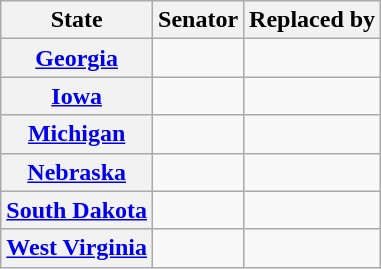<table class="wikitable sortable plainrowheaders">
<tr>
<th scope="col">State</th>
<th scope="col">Senator</th>
<th scope="col">Replaced by</th>
</tr>
<tr>
<th><a href='#'>Georgia</a></th>
<td></td>
<td></td>
</tr>
<tr>
<th><a href='#'>Iowa</a></th>
<td></td>
<td></td>
</tr>
<tr>
<th><a href='#'>Michigan</a></th>
<td></td>
<td></td>
</tr>
<tr>
<th><a href='#'>Nebraska</a></th>
<td></td>
<td></td>
</tr>
<tr>
<th><a href='#'>South Dakota</a></th>
<td></td>
<td></td>
</tr>
<tr>
<th><a href='#'>West Virginia</a></th>
<td></td>
<td></td>
</tr>
</table>
